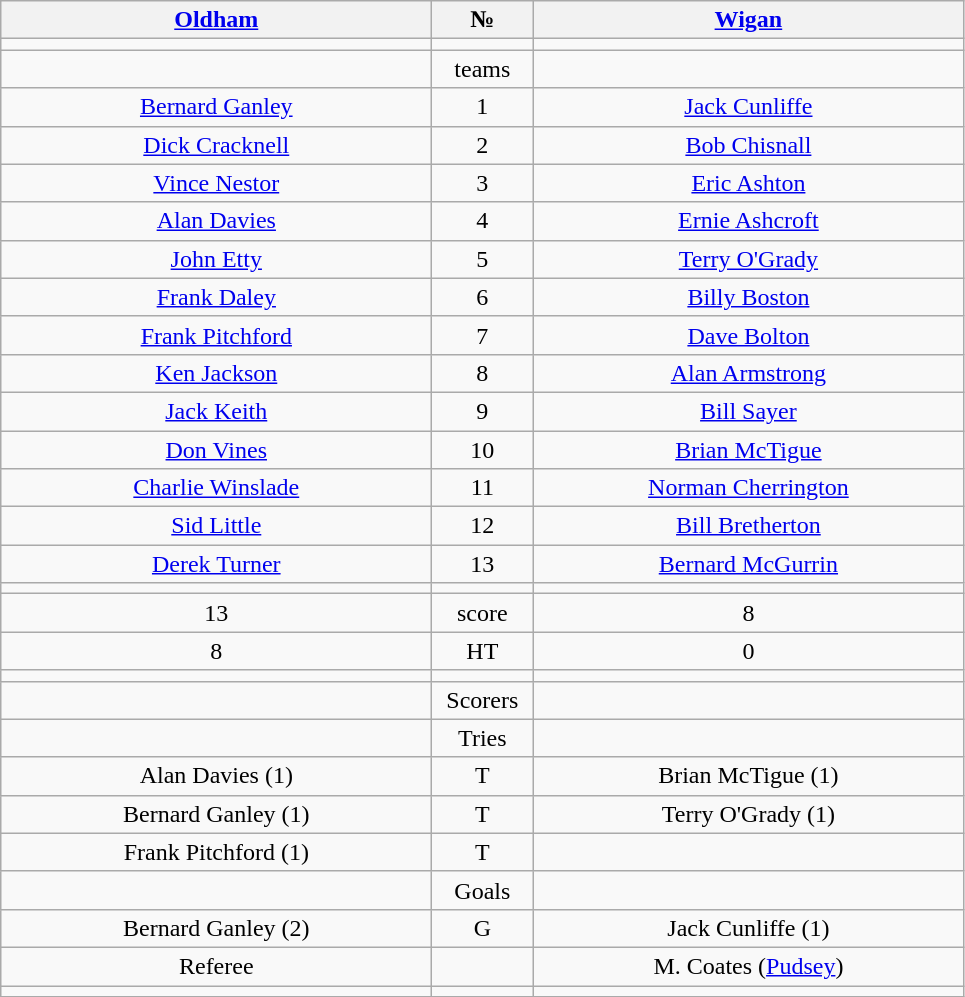<table class="wikitable" style="text-align:center;">
<tr>
<th width=280 abbr=Oldham><a href='#'>Oldham</a></th>
<th width=60 abbr="Number">№</th>
<th width=280 abbr=Wigan><a href='#'>Wigan</a></th>
</tr>
<tr>
<td></td>
<td></td>
<td></td>
</tr>
<tr>
<td></td>
<td>teams</td>
<td></td>
</tr>
<tr>
<td><a href='#'>Bernard Ganley</a></td>
<td>1</td>
<td><a href='#'>Jack Cunliffe</a></td>
</tr>
<tr>
<td><a href='#'>Dick Cracknell</a></td>
<td>2</td>
<td><a href='#'>Bob Chisnall</a> </td>
</tr>
<tr>
<td><a href='#'>Vince Nestor</a> </td>
<td>3</td>
<td><a href='#'>Eric Ashton</a></td>
</tr>
<tr>
<td><a href='#'>Alan Davies</a></td>
<td>4</td>
<td><a href='#'>Ernie Ashcroft</a></td>
</tr>
<tr>
<td><a href='#'>John Etty</a></td>
<td>5</td>
<td><a href='#'>Terry O'Grady</a></td>
</tr>
<tr>
<td><a href='#'>Frank Daley</a> </td>
<td>6</td>
<td><a href='#'>Billy Boston</a></td>
</tr>
<tr>
<td><a href='#'>Frank Pitchford</a></td>
<td>7</td>
<td><a href='#'>Dave Bolton</a></td>
</tr>
<tr>
<td><a href='#'>Ken Jackson</a></td>
<td>8</td>
<td><a href='#'>Alan Armstrong</a> </td>
</tr>
<tr>
<td><a href='#'>Jack Keith</a> </td>
<td>9</td>
<td><a href='#'>Bill Sayer</a></td>
</tr>
<tr>
<td><a href='#'>Don Vines</a></td>
<td>10</td>
<td><a href='#'>Brian McTigue</a></td>
</tr>
<tr>
<td><a href='#'>Charlie Winslade</a></td>
<td>11</td>
<td><a href='#'>Norman Cherrington</a></td>
</tr>
<tr>
<td><a href='#'>Sid Little</a></td>
<td>12</td>
<td><a href='#'>Bill Bretherton</a> </td>
</tr>
<tr>
<td><a href='#'>Derek Turner</a></td>
<td>13</td>
<td><a href='#'>Bernard McGurrin</a> </td>
</tr>
<tr>
<td></td>
<td></td>
<td></td>
</tr>
<tr>
<td>13</td>
<td>score</td>
<td>8</td>
</tr>
<tr>
<td>8</td>
<td>HT</td>
<td>0</td>
</tr>
<tr>
<td></td>
<td></td>
<td></td>
</tr>
<tr>
<td></td>
<td>Scorers</td>
<td></td>
</tr>
<tr>
<td></td>
<td>Tries</td>
<td></td>
</tr>
<tr>
<td>Alan Davies (1)</td>
<td>T</td>
<td>Brian McTigue (1)</td>
</tr>
<tr>
<td>Bernard Ganley (1)</td>
<td>T</td>
<td>Terry O'Grady (1)</td>
</tr>
<tr>
<td>Frank Pitchford (1)</td>
<td>T</td>
<td></td>
</tr>
<tr>
<td></td>
<td>Goals</td>
<td></td>
</tr>
<tr>
<td>Bernard Ganley (2)</td>
<td>G</td>
<td>Jack Cunliffe (1)</td>
</tr>
<tr>
<td>Referee</td>
<td></td>
<td>M. Coates (<a href='#'>Pudsey</a>)</td>
</tr>
<tr>
<td></td>
<td></td>
<td></td>
</tr>
</table>
